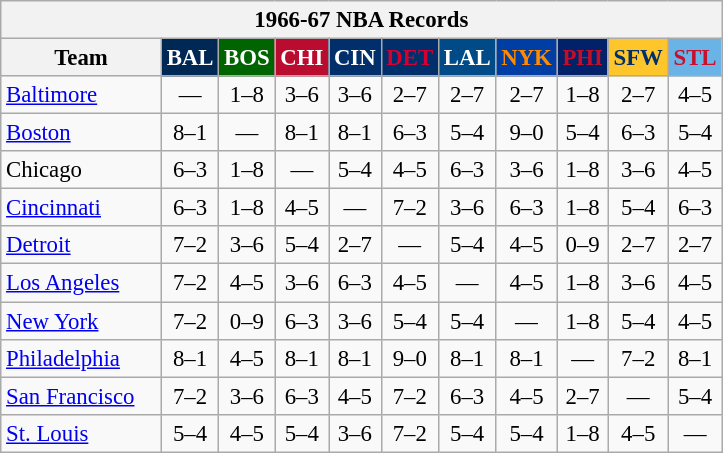<table class="wikitable" style="font-size:95%; text-align:center;">
<tr>
<th colspan=11>1966-67 NBA Records</th>
</tr>
<tr>
<th width=100>Team</th>
<th style="background:#002854;color:#FFFFFF;width=35">BAL</th>
<th style="background:#006400;color:#FFFFFF;width=35">BOS</th>
<th style="background:#BA0C2F;color:#FFFFFF;width=35">CHI</th>
<th style="background:#012F6B;color:#FFFFFF;width=35">CIN</th>
<th style="background:#012F6B;color:#D40032;width=35">DET</th>
<th style="background:#004B87;color:#FFFFFF;width=35">LAL</th>
<th style="background:#003EA4;color:#FF8C00;width=35">NYK</th>
<th style="background:#012268;color:#C60D28;width=35">PHI</th>
<th style="background:#FFC62C;color:#012F6B;width=35">SFW</th>
<th style="background:#69B3E6;color:#C70F2E;width=35">STL</th>
</tr>
<tr>
<td style="text-align:left;"><a href='#'>Baltimore</a></td>
<td>—</td>
<td>1–8</td>
<td>3–6</td>
<td>3–6</td>
<td>2–7</td>
<td>2–7</td>
<td>2–7</td>
<td>1–8</td>
<td>2–7</td>
<td>4–5</td>
</tr>
<tr>
<td style="text-align:left;"><a href='#'>Boston</a></td>
<td>8–1</td>
<td>—</td>
<td>8–1</td>
<td>8–1</td>
<td>6–3</td>
<td>5–4</td>
<td>9–0</td>
<td>5–4</td>
<td>6–3</td>
<td>5–4</td>
</tr>
<tr>
<td style="text-align:left;">Chicago</td>
<td>6–3</td>
<td>1–8</td>
<td>—</td>
<td>5–4</td>
<td>4–5</td>
<td>6–3</td>
<td>3–6</td>
<td>1–8</td>
<td>3–6</td>
<td>4–5</td>
</tr>
<tr>
<td style="text-align:left;"><a href='#'>Cincinnati</a></td>
<td>6–3</td>
<td>1–8</td>
<td>4–5</td>
<td>—</td>
<td>7–2</td>
<td>3–6</td>
<td>6–3</td>
<td>1–8</td>
<td>5–4</td>
<td>6–3</td>
</tr>
<tr>
<td style="text-align:left;"><a href='#'>Detroit</a></td>
<td>7–2</td>
<td>3–6</td>
<td>5–4</td>
<td>2–7</td>
<td>—</td>
<td>5–4</td>
<td>4–5</td>
<td>0–9</td>
<td>2–7</td>
<td>2–7</td>
</tr>
<tr>
<td style="text-align:left;"><a href='#'>Los Angeles</a></td>
<td>7–2</td>
<td>4–5</td>
<td>3–6</td>
<td>6–3</td>
<td>4–5</td>
<td>—</td>
<td>4–5</td>
<td>1–8</td>
<td>3–6</td>
<td>4–5</td>
</tr>
<tr>
<td style="text-align:left;"><a href='#'>New York</a></td>
<td>7–2</td>
<td>0–9</td>
<td>6–3</td>
<td>3–6</td>
<td>5–4</td>
<td>5–4</td>
<td>—</td>
<td>1–8</td>
<td>5–4</td>
<td>4–5</td>
</tr>
<tr>
<td style="text-align:left;"><a href='#'>Philadelphia</a></td>
<td>8–1</td>
<td>4–5</td>
<td>8–1</td>
<td>8–1</td>
<td>9–0</td>
<td>8–1</td>
<td>8–1</td>
<td>—</td>
<td>7–2</td>
<td>8–1</td>
</tr>
<tr>
<td style="text-align:left;"><a href='#'>San Francisco</a></td>
<td>7–2</td>
<td>3–6</td>
<td>6–3</td>
<td>4–5</td>
<td>7–2</td>
<td>6–3</td>
<td>4–5</td>
<td>2–7</td>
<td>—</td>
<td>5–4</td>
</tr>
<tr>
<td style="text-align:left;"><a href='#'>St. Louis</a></td>
<td>5–4</td>
<td>4–5</td>
<td>5–4</td>
<td>3–6</td>
<td>7–2</td>
<td>5–4</td>
<td>5–4</td>
<td>1–8</td>
<td>4–5</td>
<td>—</td>
</tr>
</table>
